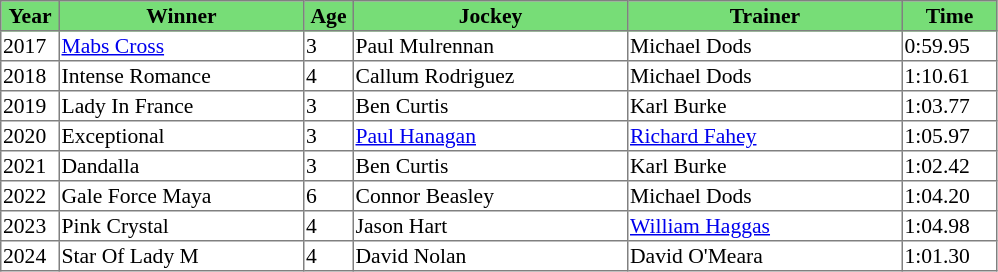<table class = "sortable" | border="1" style="border-collapse: collapse; font-size:90%">
<tr bgcolor="#77dd77" align="center">
<th style="width:36px"><strong>Year</strong></th>
<th style="width:160px"><strong>Winner</strong></th>
<th style="width:30px"><strong>Age</strong></th>
<th style="width:180px"><strong>Jockey</strong></th>
<th style="width:180px"><strong>Trainer</strong></th>
<th style="width:60px"><strong>Time</strong></th>
</tr>
<tr>
<td>2017</td>
<td><a href='#'>Mabs Cross</a></td>
<td>3</td>
<td>Paul Mulrennan</td>
<td>Michael Dods</td>
<td>0:59.95</td>
</tr>
<tr>
<td>2018</td>
<td>Intense Romance</td>
<td>4</td>
<td>Callum Rodriguez</td>
<td>Michael Dods</td>
<td>1:10.61</td>
</tr>
<tr>
<td>2019</td>
<td>Lady In France</td>
<td>3</td>
<td>Ben Curtis</td>
<td>Karl Burke</td>
<td>1:03.77</td>
</tr>
<tr>
<td>2020</td>
<td>Exceptional</td>
<td>3</td>
<td><a href='#'>Paul Hanagan</a></td>
<td><a href='#'>Richard Fahey</a></td>
<td>1:05.97</td>
</tr>
<tr>
<td>2021</td>
<td>Dandalla</td>
<td>3</td>
<td>Ben Curtis</td>
<td>Karl Burke</td>
<td>1:02.42</td>
</tr>
<tr>
<td>2022</td>
<td>Gale Force Maya</td>
<td>6</td>
<td>Connor Beasley</td>
<td>Michael Dods</td>
<td>1:04.20</td>
</tr>
<tr>
<td>2023</td>
<td>Pink Crystal</td>
<td>4</td>
<td>Jason Hart</td>
<td><a href='#'>William Haggas</a></td>
<td>1:04.98</td>
</tr>
<tr>
<td>2024</td>
<td>Star Of Lady M</td>
<td>4</td>
<td>David Nolan</td>
<td>David O'Meara</td>
<td>1:01.30</td>
</tr>
</table>
